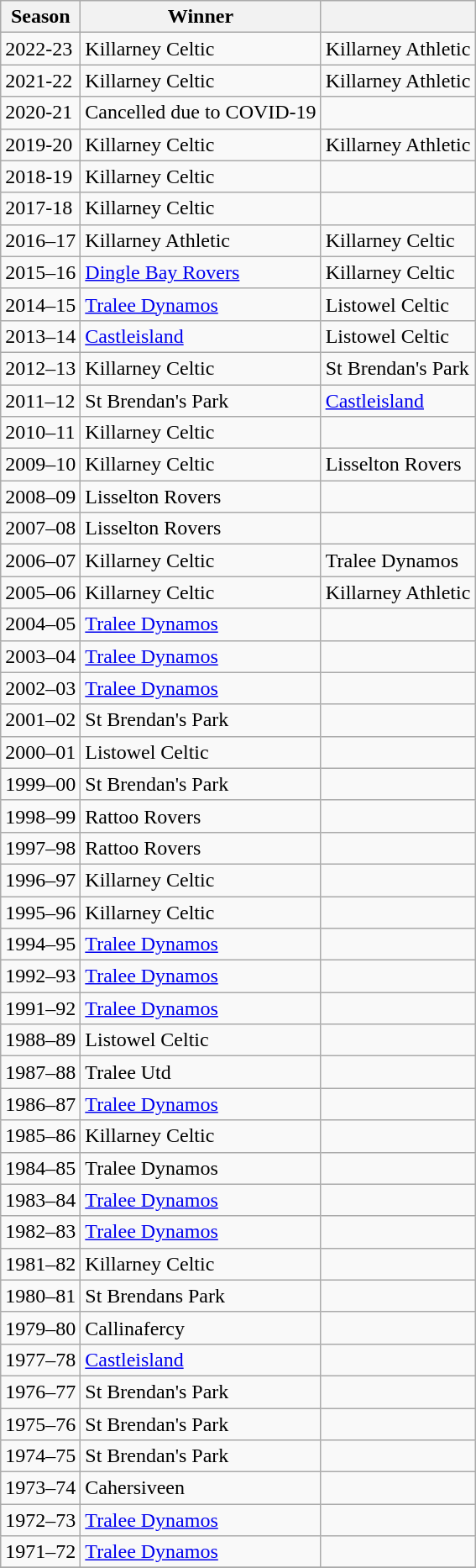<table class="wikitable collapsible">
<tr>
<th>Season</th>
<th>Winner</th>
<th></th>
</tr>
<tr>
<td>2022-23</td>
<td>Killarney Celtic</td>
<td>Killarney Athletic</td>
</tr>
<tr>
<td>2021-22</td>
<td>Killarney Celtic</td>
<td>Killarney Athletic</td>
</tr>
<tr>
<td>2020-21</td>
<td>Cancelled due to COVID-19</td>
</tr>
<tr>
<td>2019-20</td>
<td>Killarney Celtic</td>
<td>Killarney Athletic</td>
</tr>
<tr>
<td>2018-19</td>
<td>Killarney Celtic</td>
<td></td>
</tr>
<tr>
<td>2017-18</td>
<td>Killarney Celtic</td>
<td></td>
</tr>
<tr>
<td>2016–17</td>
<td>Killarney Athletic</td>
<td>Killarney Celtic</td>
</tr>
<tr>
<td>2015–16</td>
<td><a href='#'>Dingle Bay Rovers</a></td>
<td>Killarney Celtic</td>
</tr>
<tr>
<td>2014–15</td>
<td><a href='#'>Tralee Dynamos</a></td>
<td>Listowel Celtic</td>
</tr>
<tr>
<td>2013–14</td>
<td><a href='#'>Castleisland</a></td>
<td>Listowel Celtic</td>
</tr>
<tr>
<td>2012–13</td>
<td>Killarney Celtic</td>
<td>St Brendan's Park</td>
</tr>
<tr>
<td>2011–12</td>
<td>St Brendan's Park</td>
<td><a href='#'>Castleisland</a></td>
</tr>
<tr>
<td>2010–11</td>
<td>Killarney Celtic</td>
<td></td>
</tr>
<tr>
<td>2009–10</td>
<td>Killarney Celtic</td>
<td>Lisselton Rovers</td>
</tr>
<tr>
<td>2008–09</td>
<td>Lisselton Rovers</td>
<td></td>
</tr>
<tr>
<td>2007–08</td>
<td>Lisselton Rovers</td>
<td></td>
</tr>
<tr>
<td>2006–07</td>
<td>Killarney Celtic</td>
<td>Tralee Dynamos</td>
</tr>
<tr>
<td>2005–06</td>
<td>Killarney Celtic</td>
<td>Killarney Athletic</td>
</tr>
<tr>
<td>2004–05</td>
<td><a href='#'>Tralee Dynamos</a></td>
<td></td>
</tr>
<tr>
<td>2003–04</td>
<td><a href='#'>Tralee Dynamos</a></td>
<td></td>
</tr>
<tr>
<td>2002–03</td>
<td><a href='#'>Tralee Dynamos</a></td>
<td></td>
</tr>
<tr>
<td>2001–02</td>
<td>St Brendan's Park</td>
<td></td>
</tr>
<tr>
<td>2000–01</td>
<td>Listowel Celtic</td>
<td></td>
</tr>
<tr>
<td>1999–00</td>
<td>St Brendan's Park</td>
<td></td>
</tr>
<tr>
<td>1998–99</td>
<td>Rattoo Rovers</td>
<td></td>
</tr>
<tr>
<td>1997–98</td>
<td>Rattoo Rovers</td>
<td></td>
</tr>
<tr>
<td>1996–97</td>
<td>Killarney Celtic</td>
<td></td>
</tr>
<tr>
<td>1995–96</td>
<td>Killarney Celtic</td>
<td></td>
</tr>
<tr>
<td>1994–95</td>
<td><a href='#'>Tralee Dynamos</a></td>
<td></td>
</tr>
<tr>
<td>1992–93</td>
<td><a href='#'>Tralee Dynamos</a></td>
<td></td>
</tr>
<tr>
<td>1991–92</td>
<td><a href='#'>Tralee Dynamos</a></td>
<td></td>
</tr>
<tr>
<td>1988–89</td>
<td>Listowel Celtic</td>
<td></td>
</tr>
<tr>
<td>1987–88</td>
<td>Tralee Utd</td>
<td></td>
</tr>
<tr>
<td>1986–87</td>
<td><a href='#'>Tralee Dynamos</a></td>
<td></td>
</tr>
<tr>
<td>1985–86</td>
<td>Killarney Celtic</td>
<td></td>
</tr>
<tr>
<td>1984–85</td>
<td>Tralee Dynamos</td>
<td></td>
</tr>
<tr>
<td>1983–84</td>
<td><a href='#'>Tralee Dynamos</a></td>
<td></td>
</tr>
<tr>
<td>1982–83</td>
<td><a href='#'>Tralee Dynamos</a></td>
<td></td>
</tr>
<tr>
<td>1981–82</td>
<td>Killarney Celtic</td>
<td></td>
</tr>
<tr>
<td>1980–81</td>
<td>St Brendans Park</td>
<td></td>
</tr>
<tr>
<td>1979–80</td>
<td>Callinafercy</td>
<td></td>
</tr>
<tr>
<td>1977–78</td>
<td><a href='#'>Castleisland</a></td>
<td></td>
</tr>
<tr>
<td>1976–77</td>
<td>St Brendan's Park</td>
<td></td>
</tr>
<tr>
<td>1975–76</td>
<td>St Brendan's Park</td>
<td></td>
</tr>
<tr>
<td>1974–75</td>
<td>St Brendan's Park</td>
<td></td>
</tr>
<tr>
<td>1973–74</td>
<td>Cahersiveen</td>
<td></td>
</tr>
<tr>
<td>1972–73</td>
<td><a href='#'>Tralee Dynamos</a></td>
<td></td>
</tr>
<tr>
<td>1971–72</td>
<td><a href='#'>Tralee Dynamos</a></td>
<td></td>
</tr>
<tr>
</tr>
</table>
